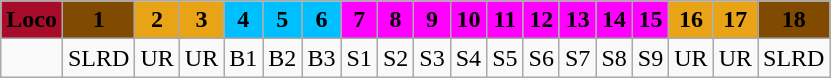<table class="wikitable plainrowheaders unsortable" style="text-align:center">
<tr>
<th scope="col" rowspan="1" style="background:#a70d2a;"><span> Loco</span></th>
<th scope="col" rowspan="1" style="background:#804a00;"><span> 1</span></th>
<th scope="col" rowspan="1" style="background:#e8a317;"><span> 2</span></th>
<th scope="col" rowspan="1" style="background:#e8a317;"><span> 3</span></th>
<th scope="col" rowspan="1" style="background:#00bfff;"><span> 4</span></th>
<th scope="col" rowspan="1" style="background:#00bfff;"><span> 5</span></th>
<th scope="col" rowspan="1" style="background:#00bfff;"><span> 6</span></th>
<th scope="col" rowspan="1" style="background:#ff00ff;"><span> 7</span></th>
<th scope="col" rowspan="1" style="background:#ff00ff;"><span> 8</span></th>
<th scope="col" rowspan="1" style="background:#ff00ff;"><span> 9</span></th>
<th scope="col" rowspan="1" style="background:#ff00ff;"><span> 10</span></th>
<th scope="col" rowspan="1" style="background:#ff00ff;"><span> 11</span></th>
<th scope="col" rowspan="1" style="background:#ff00ff;"><span> 12</span></th>
<th scope="col" rowspan="1" style="background:#ff00ff;"><span> 13</span></th>
<th scope="col" rowspan="1" style="background:#ff00ff;"><span> 14</span></th>
<th scope="col" rowspan="1" style="background:#ff00ff;"><span> 15</span></th>
<th scope="col" rowspan="1" style="background:#e8a317;"><span> 16</span></th>
<th scope="col" rowspan="1" style="background:#e8a317;"><span> 17</span></th>
<th scope="col" rowspan="1" style="background:#804a00;"><span> 18</span></th>
</tr>
<tr>
<td></td>
<td><span> SLRD</span></td>
<td><span>UR</span></td>
<td><span>UR</span></td>
<td><span>B1</span></td>
<td><span>B2</span></td>
<td><span>B3</span></td>
<td><span>S1</span></td>
<td><span>S2</span></td>
<td><span>S3</span></td>
<td><span>S4</span></td>
<td><span>S5</span></td>
<td><span>S6</span></td>
<td><span>S7</span></td>
<td><span>S8</span></td>
<td><span>S9</span></td>
<td><span>UR</span></td>
<td><span>UR</span></td>
<td><span>SLRD</span></td>
</tr>
</table>
